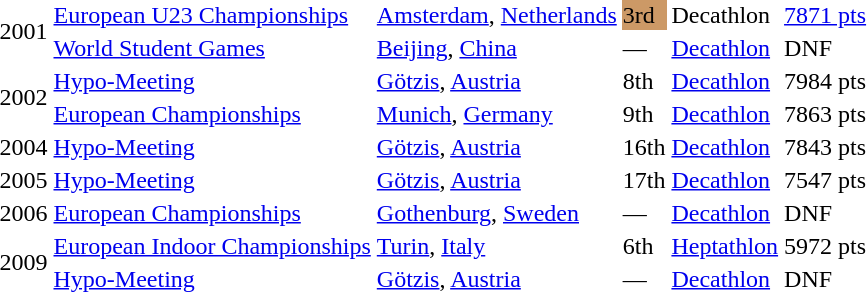<table>
<tr>
<td rowspan=2>2001</td>
<td><a href='#'>European U23 Championships</a></td>
<td><a href='#'>Amsterdam</a>, <a href='#'>Netherlands</a></td>
<td bgcolor="cc9966">3rd</td>
<td>Decathlon</td>
<td><a href='#'>7871 pts</a></td>
</tr>
<tr>
<td><a href='#'>World Student Games</a></td>
<td><a href='#'>Beijing</a>, <a href='#'>China</a></td>
<td>—</td>
<td><a href='#'>Decathlon</a></td>
<td>DNF</td>
</tr>
<tr>
<td rowspan=2>2002</td>
<td><a href='#'>Hypo-Meeting</a></td>
<td><a href='#'>Götzis</a>, <a href='#'>Austria</a></td>
<td>8th</td>
<td><a href='#'>Decathlon</a></td>
<td>7984 pts</td>
</tr>
<tr>
<td><a href='#'>European Championships</a></td>
<td><a href='#'>Munich</a>, <a href='#'>Germany</a></td>
<td>9th</td>
<td><a href='#'>Decathlon</a></td>
<td>7863 pts</td>
</tr>
<tr>
<td>2004</td>
<td><a href='#'>Hypo-Meeting</a></td>
<td><a href='#'>Götzis</a>, <a href='#'>Austria</a></td>
<td>16th</td>
<td><a href='#'>Decathlon</a></td>
<td>7843 pts</td>
</tr>
<tr>
<td>2005</td>
<td><a href='#'>Hypo-Meeting</a></td>
<td><a href='#'>Götzis</a>, <a href='#'>Austria</a></td>
<td>17th</td>
<td><a href='#'>Decathlon</a></td>
<td>7547 pts</td>
</tr>
<tr>
<td>2006</td>
<td><a href='#'>European Championships</a></td>
<td><a href='#'>Gothenburg</a>, <a href='#'>Sweden</a></td>
<td>—</td>
<td><a href='#'>Decathlon</a></td>
<td>DNF</td>
</tr>
<tr>
<td rowspan=2>2009</td>
<td><a href='#'>European Indoor Championships</a></td>
<td><a href='#'>Turin</a>, <a href='#'>Italy</a></td>
<td>6th</td>
<td><a href='#'>Heptathlon</a></td>
<td>5972 pts </td>
</tr>
<tr>
<td><a href='#'>Hypo-Meeting</a></td>
<td><a href='#'>Götzis</a>, <a href='#'>Austria</a></td>
<td>—</td>
<td><a href='#'>Decathlon</a></td>
<td>DNF</td>
</tr>
</table>
